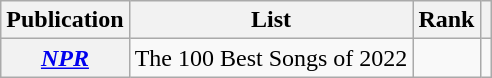<table class="wikitable sortable plainrowheaders">
<tr>
<th scope="col">Publication</th>
<th scope="col" class="unsortable">List</th>
<th scope="col" data-sort-type="number">Rank</th>
<th scope="col" class="unsortable"></th>
</tr>
<tr>
<th scope="row"><em><a href='#'>NPR</a></em></th>
<td>The 100 Best Songs of 2022</td>
<td></td>
<td></td>
</tr>
</table>
